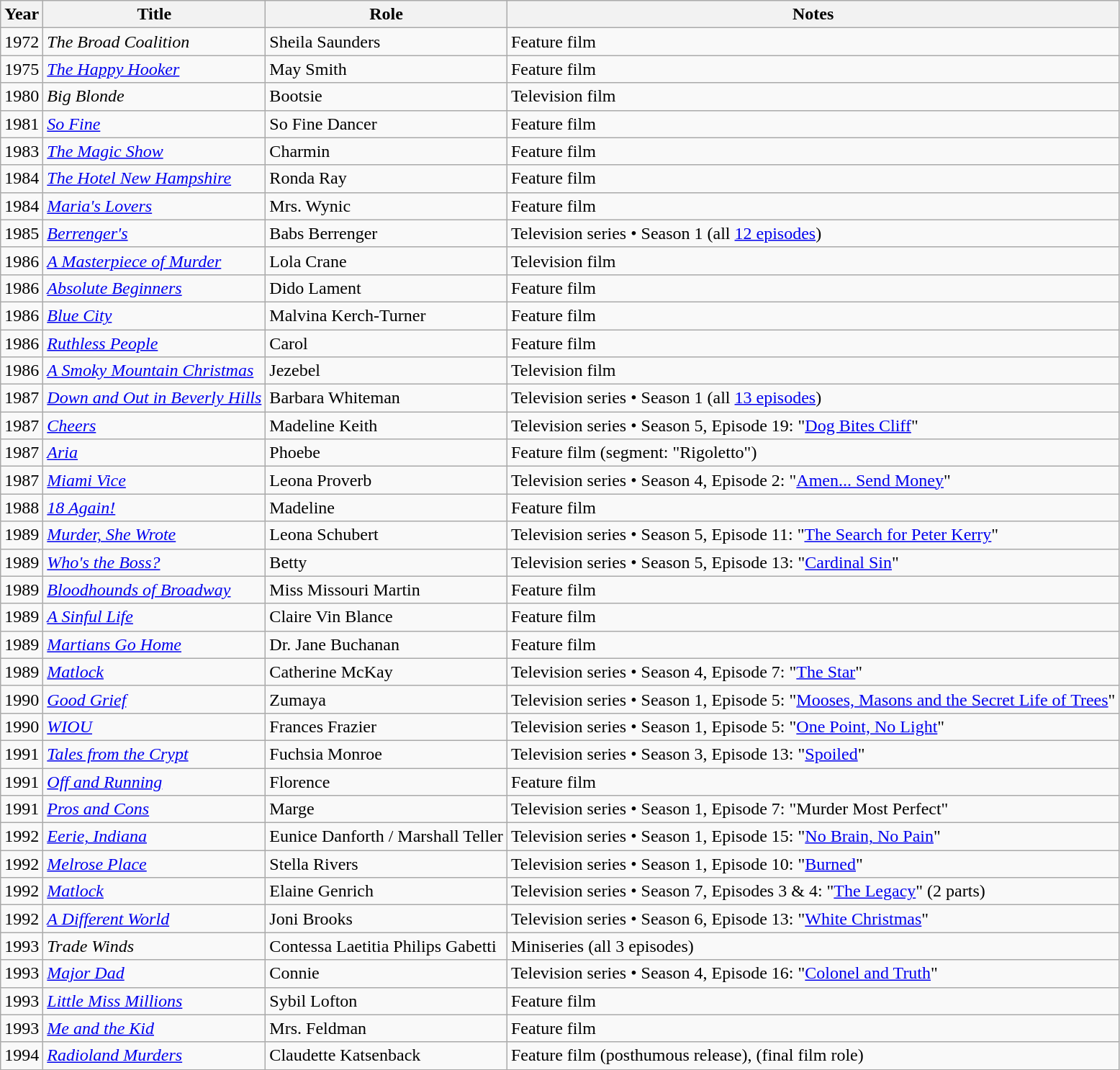<table class="wikitable sortable">
<tr>
<th>Year</th>
<th>Title</th>
<th>Role</th>
<th>Notes</th>
</tr>
<tr>
<td>1972</td>
<td><em>The Broad Coalition</em></td>
<td>Sheila Saunders</td>
<td>Feature film</td>
</tr>
<tr>
<td>1975</td>
<td><em><a href='#'>The Happy Hooker</a></em></td>
<td>May Smith</td>
<td>Feature film</td>
</tr>
<tr>
<td>1980</td>
<td><em>Big Blonde</em></td>
<td>Bootsie</td>
<td>Television film</td>
</tr>
<tr>
<td>1981</td>
<td><em><a href='#'>So Fine</a></em></td>
<td>So Fine Dancer</td>
<td>Feature film</td>
</tr>
<tr>
<td>1983</td>
<td><em><a href='#'>The Magic Show</a></em></td>
<td>Charmin</td>
<td>Feature film</td>
</tr>
<tr>
<td>1984</td>
<td><em><a href='#'>The Hotel New Hampshire</a></em></td>
<td>Ronda Ray</td>
<td>Feature film</td>
</tr>
<tr>
<td>1984</td>
<td><em><a href='#'>Maria's Lovers</a></em></td>
<td>Mrs. Wynic</td>
<td>Feature film</td>
</tr>
<tr>
<td>1985</td>
<td><em><a href='#'>Berrenger's</a></em></td>
<td>Babs Berrenger</td>
<td>Television series • Season 1 (all <a href='#'>12 episodes</a>)</td>
</tr>
<tr>
<td>1986</td>
<td><em><a href='#'>A Masterpiece of Murder</a></em></td>
<td>Lola Crane</td>
<td>Television film</td>
</tr>
<tr>
<td>1986</td>
<td><em><a href='#'>Absolute Beginners</a></em></td>
<td>Dido Lament</td>
<td>Feature film</td>
</tr>
<tr>
<td>1986</td>
<td><em><a href='#'>Blue City</a></em></td>
<td>Malvina Kerch-Turner</td>
<td>Feature film</td>
</tr>
<tr>
<td>1986</td>
<td><em><a href='#'>Ruthless People</a></em></td>
<td>Carol</td>
<td>Feature film</td>
</tr>
<tr>
<td>1986</td>
<td><em><a href='#'>A Smoky Mountain Christmas</a></em></td>
<td>Jezebel</td>
<td>Television film</td>
</tr>
<tr>
<td>1987</td>
<td><em><a href='#'>Down and Out in Beverly Hills</a></em></td>
<td>Barbara Whiteman</td>
<td>Television series • Season 1 (all <a href='#'>13 episodes</a>)</td>
</tr>
<tr>
<td>1987</td>
<td><em><a href='#'>Cheers</a></em></td>
<td>Madeline Keith</td>
<td>Television series • Season 5, Episode 19: "<a href='#'>Dog Bites Cliff</a>"</td>
</tr>
<tr>
<td>1987</td>
<td><em><a href='#'>Aria</a></em></td>
<td>Phoebe</td>
<td>Feature film (segment: "Rigoletto")</td>
</tr>
<tr>
<td>1987</td>
<td><em><a href='#'>Miami Vice</a></em></td>
<td>Leona Proverb</td>
<td>Television series • Season 4, Episode 2: "<a href='#'>Amen... Send Money</a>"</td>
</tr>
<tr>
<td>1988</td>
<td><em><a href='#'>18 Again!</a></em></td>
<td>Madeline</td>
<td>Feature film</td>
</tr>
<tr>
<td>1989</td>
<td><em><a href='#'>Murder, She Wrote</a></em></td>
<td>Leona Schubert</td>
<td>Television series • Season 5, Episode 11: "<a href='#'>The Search for Peter Kerry</a>"</td>
</tr>
<tr>
<td>1989</td>
<td><em><a href='#'>Who's the Boss?</a></em></td>
<td>Betty</td>
<td>Television series • Season 5, Episode 13: "<a href='#'>Cardinal Sin</a>"</td>
</tr>
<tr>
<td>1989</td>
<td><em><a href='#'>Bloodhounds of Broadway</a></em></td>
<td>Miss Missouri Martin</td>
<td>Feature film</td>
</tr>
<tr>
<td>1989</td>
<td><em><a href='#'>A Sinful Life</a></em></td>
<td>Claire Vin Blance</td>
<td>Feature film</td>
</tr>
<tr>
<td>1989</td>
<td><em><a href='#'>Martians Go Home</a></em></td>
<td>Dr. Jane Buchanan</td>
<td>Feature film</td>
</tr>
<tr>
<td>1989</td>
<td><em><a href='#'>Matlock</a></em></td>
<td>Catherine McKay</td>
<td>Television series • Season 4, Episode 7: "<a href='#'>The Star</a>"</td>
</tr>
<tr>
<td>1990</td>
<td><em><a href='#'>Good Grief</a></em></td>
<td>Zumaya</td>
<td>Television series • Season 1, Episode 5: "<a href='#'>Mooses, Masons and the Secret Life of Trees</a>"</td>
</tr>
<tr>
<td>1990</td>
<td><em><a href='#'>WIOU</a></em></td>
<td>Frances Frazier</td>
<td>Television series • Season 1, Episode 5: "<a href='#'>One Point, No Light</a>"</td>
</tr>
<tr>
<td>1991</td>
<td><em><a href='#'>Tales from the Crypt</a></em></td>
<td>Fuchsia Monroe</td>
<td>Television series • Season 3, Episode 13: "<a href='#'>Spoiled</a>"</td>
</tr>
<tr>
<td>1991</td>
<td><em><a href='#'>Off and Running</a></em></td>
<td>Florence</td>
<td>Feature film</td>
</tr>
<tr>
<td>1991</td>
<td><em><a href='#'>Pros and Cons</a></em></td>
<td>Marge</td>
<td>Television series • Season 1, Episode 7: "Murder Most Perfect"</td>
</tr>
<tr>
<td>1992</td>
<td><em><a href='#'>Eerie, Indiana</a></em></td>
<td>Eunice Danforth / Marshall Teller</td>
<td>Television series • Season 1, Episode 15: "<a href='#'>No Brain, No Pain</a>"</td>
</tr>
<tr>
<td>1992</td>
<td><em><a href='#'>Melrose Place</a></em></td>
<td>Stella Rivers</td>
<td>Television series • Season 1, Episode 10: "<a href='#'>Burned</a>"</td>
</tr>
<tr>
<td>1992</td>
<td><em><a href='#'>Matlock</a></em></td>
<td>Elaine Genrich</td>
<td>Television series • Season 7, Episodes 3 & 4: "<a href='#'>The Legacy</a>" (2 parts)</td>
</tr>
<tr>
<td>1992</td>
<td><em><a href='#'>A Different World</a></em></td>
<td>Joni Brooks</td>
<td>Television series • Season 6, Episode 13: "<a href='#'>White Christmas</a>"</td>
</tr>
<tr>
<td>1993</td>
<td><em>Trade Winds</em></td>
<td>Contessa Laetitia Philips Gabetti</td>
<td>Miniseries (all 3 episodes)</td>
</tr>
<tr>
<td>1993</td>
<td><em><a href='#'>Major Dad</a></em></td>
<td>Connie</td>
<td>Television series • Season 4, Episode 16: "<a href='#'>Colonel and Truth</a>"</td>
</tr>
<tr>
<td>1993</td>
<td><em><a href='#'>Little Miss Millions</a></em></td>
<td>Sybil Lofton</td>
<td>Feature film</td>
</tr>
<tr>
<td>1993</td>
<td><em><a href='#'>Me and the Kid</a></em></td>
<td>Mrs. Feldman</td>
<td>Feature film</td>
</tr>
<tr>
<td>1994</td>
<td><em><a href='#'>Radioland Murders</a></em></td>
<td>Claudette Katsenback</td>
<td>Feature film (posthumous release), (final film role)</td>
</tr>
</table>
